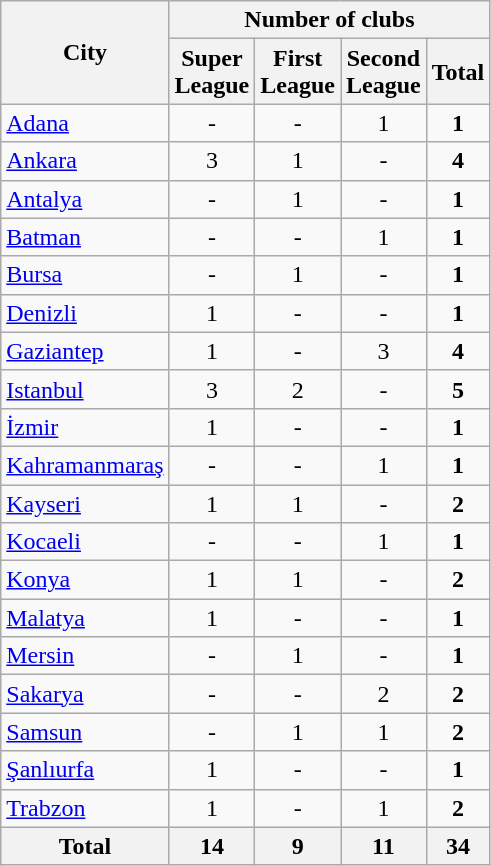<table class=wikitable>
<tr>
<th rowspan=2>City</th>
<th colspan=4>Number of clubs</th>
</tr>
<tr>
<th>Super <br>League</th>
<th>First<br>League</th>
<th>Second<br>League</th>
<th>Total</th>
</tr>
<tr align=center>
<td align=left><a href='#'>Adana</a></td>
<td>-</td>
<td>-</td>
<td>1</td>
<td><strong>1</strong></td>
</tr>
<tr align=center>
<td align=left><a href='#'>Ankara</a></td>
<td>3</td>
<td>1</td>
<td>-</td>
<td><strong>4</strong></td>
</tr>
<tr align=center>
<td align=left><a href='#'>Antalya</a></td>
<td>-</td>
<td>1</td>
<td>-</td>
<td><strong>1</strong></td>
</tr>
<tr align=center>
<td align=left><a href='#'>Batman</a></td>
<td>-</td>
<td>-</td>
<td>1</td>
<td><strong>1</strong></td>
</tr>
<tr align=center>
<td align=left><a href='#'>Bursa</a></td>
<td>-</td>
<td>1</td>
<td>-</td>
<td><strong>1</strong></td>
</tr>
<tr align=center>
<td align=left><a href='#'>Denizli</a></td>
<td>1</td>
<td>-</td>
<td>-</td>
<td><strong>1</strong></td>
</tr>
<tr align=center>
<td align=left><a href='#'>Gaziantep</a></td>
<td>1</td>
<td>-</td>
<td>3</td>
<td><strong>4</strong></td>
</tr>
<tr align=center>
<td align=left><a href='#'>Istanbul</a></td>
<td>3</td>
<td>2</td>
<td>-</td>
<td><strong>5</strong></td>
</tr>
<tr align=center>
<td align=left><a href='#'>İzmir</a></td>
<td>1</td>
<td>-</td>
<td>-</td>
<td><strong>1</strong></td>
</tr>
<tr align=center>
<td align=left><a href='#'>Kahramanmaraş</a></td>
<td>-</td>
<td>-</td>
<td>1</td>
<td><strong>1</strong></td>
</tr>
<tr align=center>
<td align=left><a href='#'>Kayseri</a></td>
<td>1</td>
<td>1</td>
<td>-</td>
<td><strong>2</strong></td>
</tr>
<tr align=center>
<td align=left><a href='#'>Kocaeli</a></td>
<td>-</td>
<td>-</td>
<td>1</td>
<td><strong>1</strong></td>
</tr>
<tr align=center>
<td align=left><a href='#'>Konya</a></td>
<td>1</td>
<td>1</td>
<td>-</td>
<td><strong>2</strong></td>
</tr>
<tr align=center>
<td align=left><a href='#'>Malatya</a></td>
<td>1</td>
<td>-</td>
<td>-</td>
<td><strong>1</strong></td>
</tr>
<tr align=center>
<td align=left><a href='#'>Mersin</a></td>
<td>-</td>
<td>1</td>
<td>-</td>
<td><strong>1</strong></td>
</tr>
<tr align=center>
<td align=left><a href='#'>Sakarya</a></td>
<td>-</td>
<td>-</td>
<td>2</td>
<td><strong>2</strong></td>
</tr>
<tr align=center>
<td align=left><a href='#'>Samsun</a></td>
<td>-</td>
<td>1</td>
<td>1</td>
<td><strong>2</strong></td>
</tr>
<tr align=center>
<td align=left><a href='#'>Şanlıurfa</a></td>
<td>1</td>
<td>-</td>
<td>-</td>
<td><strong>1</strong></td>
</tr>
<tr align=center>
<td align=left><a href='#'>Trabzon</a></td>
<td>1</td>
<td>-</td>
<td>1</td>
<td><strong>2</strong></td>
</tr>
<tr>
<th>Total</th>
<th>14</th>
<th>9</th>
<th>11</th>
<th>34</th>
</tr>
</table>
